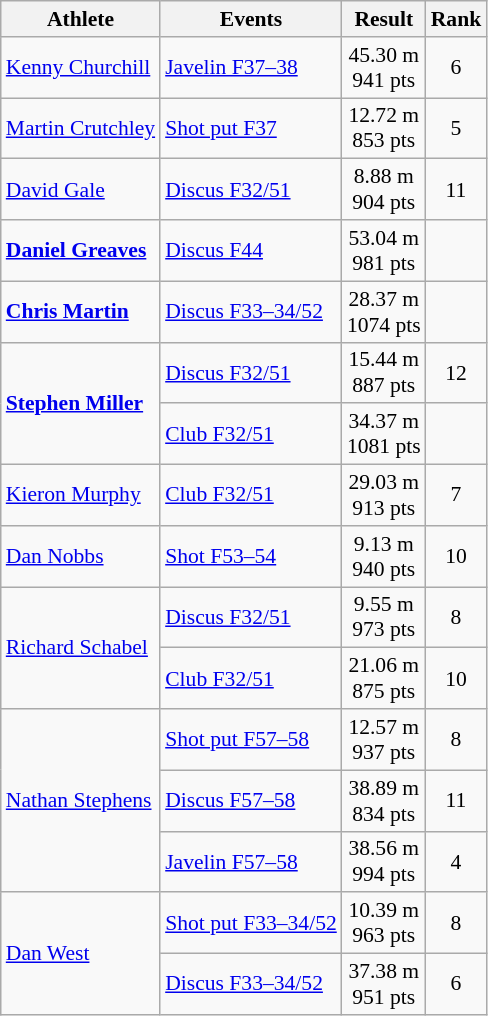<table class=wikitable style="font-size:90%">
<tr>
<th>Athlete</th>
<th>Events</th>
<th>Result</th>
<th>Rank</th>
</tr>
<tr>
<td><a href='#'>Kenny Churchill</a></td>
<td><a href='#'>Javelin F37–38</a></td>
<td align="center">45.30 m<br>941 pts</td>
<td align="center">6</td>
</tr>
<tr>
<td><a href='#'>Martin Crutchley</a></td>
<td><a href='#'>Shot put F37</a></td>
<td align="center">12.72 m<br>853 pts</td>
<td align="center">5</td>
</tr>
<tr>
<td><a href='#'>David Gale</a></td>
<td><a href='#'>Discus F32/51</a></td>
<td align="center">8.88 m<br>904 pts</td>
<td align="center">11</td>
</tr>
<tr>
<td><strong><a href='#'>Daniel Greaves</a></strong></td>
<td><a href='#'>Discus F44</a></td>
<td align="center">53.04 m<br>981 pts</td>
<td align="center"></td>
</tr>
<tr>
<td><strong><a href='#'>Chris Martin</a></strong></td>
<td><a href='#'>Discus F33–34/52</a></td>
<td align="center">28.37 m<br>1074 pts</td>
<td align="center"></td>
</tr>
<tr>
<td rowspan="2"><strong><a href='#'>Stephen Miller</a></strong></td>
<td><a href='#'>Discus F32/51</a></td>
<td align="center">15.44 m<br>887 pts</td>
<td align="center">12</td>
</tr>
<tr>
<td><a href='#'>Club F32/51</a></td>
<td align="center">34.37 m<br>1081 pts</td>
<td align="center"></td>
</tr>
<tr>
<td><a href='#'>Kieron Murphy</a></td>
<td><a href='#'>Club F32/51</a></td>
<td align="center">29.03 m<br>913 pts</td>
<td align="center">7</td>
</tr>
<tr>
<td><a href='#'>Dan Nobbs</a></td>
<td><a href='#'>Shot F53–54</a></td>
<td align="center">9.13 m<br>940 pts</td>
<td align="center">10</td>
</tr>
<tr>
<td rowspan="2"><a href='#'>Richard Schabel</a></td>
<td><a href='#'>Discus F32/51</a></td>
<td align="center">9.55 m<br>973 pts</td>
<td align="center">8</td>
</tr>
<tr>
<td><a href='#'>Club F32/51</a></td>
<td align="center">21.06 m<br>875 pts</td>
<td align="center">10</td>
</tr>
<tr>
<td rowspan="3"><a href='#'>Nathan Stephens</a></td>
<td><a href='#'>Shot put F57–58</a></td>
<td align="center">12.57 m<br>937 pts</td>
<td align="center">8</td>
</tr>
<tr>
<td><a href='#'>Discus F57–58</a></td>
<td align="center">38.89 m<br>834 pts</td>
<td align="center">11</td>
</tr>
<tr>
<td><a href='#'>Javelin F57–58</a></td>
<td align="center">38.56 m<br>994 pts</td>
<td align="center">4</td>
</tr>
<tr>
<td rowspan="2"><a href='#'>Dan West</a></td>
<td><a href='#'>Shot put F33–34/52</a></td>
<td align="center">10.39 m<br>963 pts</td>
<td align="center">8</td>
</tr>
<tr>
<td><a href='#'>Discus F33–34/52</a></td>
<td align="center">37.38 m<br>951 pts</td>
<td align="center">6</td>
</tr>
</table>
